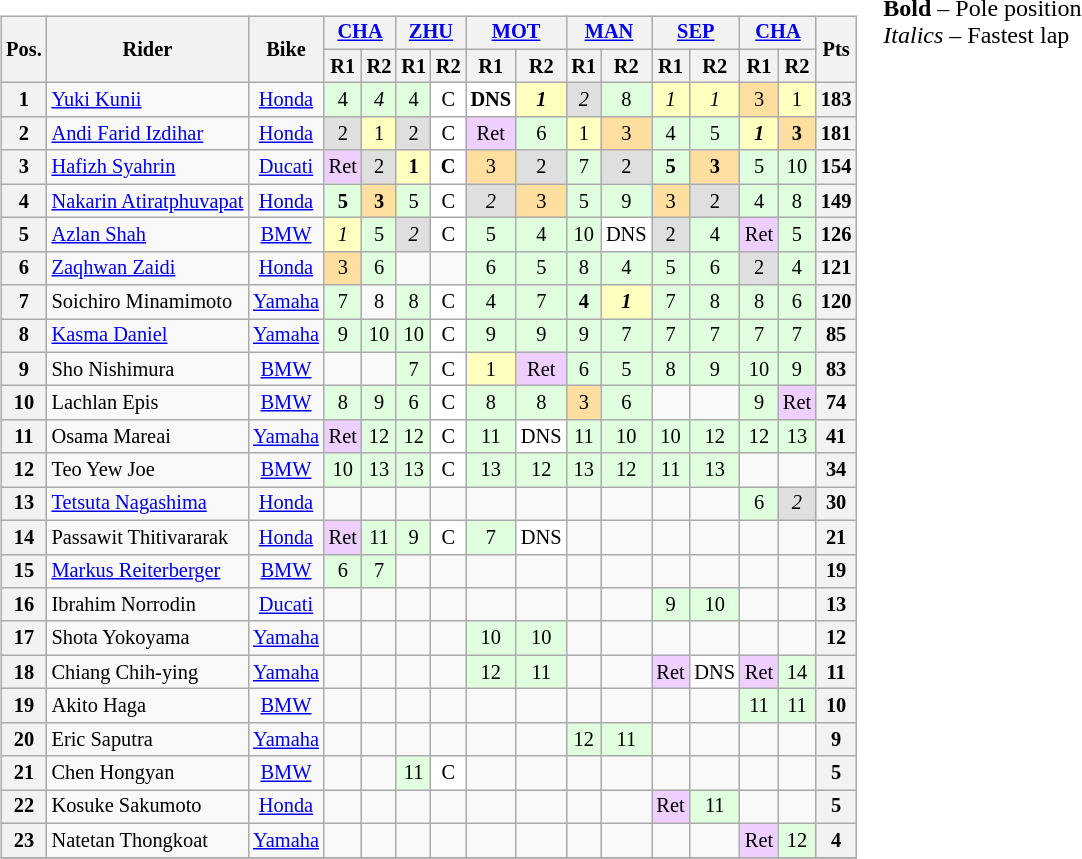<table>
<tr>
<td><br><table class="wikitable" style="font-size:85%; text-align:center;">
<tr>
<th rowspan="2">Pos.</th>
<th rowspan="2">Rider</th>
<th rowspan="2">Bike</th>
<th colspan="2"><a href='#'>CHA</a><br></th>
<th colspan="2"><a href='#'>ZHU</a><br></th>
<th colspan="2"><a href='#'>MOT</a><br></th>
<th colspan="2"><a href='#'>MAN</a><br></th>
<th colspan="2"><a href='#'>SEP</a><br></th>
<th colspan="2"><a href='#'>CHA</a><br></th>
<th rowspan="2">Pts</th>
</tr>
<tr>
<th>R1</th>
<th>R2</th>
<th>R1</th>
<th>R2</th>
<th>R1</th>
<th>R2</th>
<th>R1</th>
<th>R2</th>
<th>R1</th>
<th>R2</th>
<th>R1</th>
<th>R2</th>
</tr>
<tr>
<th>1</th>
<td align="left"> <a href='#'>Yuki Kunii</a></td>
<td><a href='#'>Honda</a></td>
<td style="background:#dfffdf;">4</td>
<td style="background:#dfffdf;"><em>4</em></td>
<td style="background:#dfffdf;">4</td>
<td style="background:#ffffff;">C</td>
<td style="background:#ffffff;"><strong>DNS</strong></td>
<td style="background:#ffffbf;"><strong><em>1</em></strong></td>
<td style="background:#dfdfdf;"><em>2</em></td>
<td style="background:#dfffdf;">8</td>
<td style="background:#ffffbf;"><em>1</em></td>
<td style="background:#ffffbf;"><em>1</em></td>
<td style="background:#ffdf9f;">3</td>
<td style="background:#ffffbf;">1</td>
<th>183</th>
</tr>
<tr>
<th>2</th>
<td align="left"> <a href='#'>Andi Farid Izdihar</a></td>
<td><a href='#'>Honda</a></td>
<td style="background:#dfdfdf;">2</td>
<td style="background:#ffffbf;">1</td>
<td style="background:#dfdfdf;">2</td>
<td style="background:#ffffff;">C</td>
<td style="background:#efcfff;">Ret</td>
<td style="background:#dfffdf;">6</td>
<td style="background:#ffffbf;">1</td>
<td style="background:#ffdf9f;">3</td>
<td style="background:#dfffdf;">4</td>
<td style="background:#dfffdf;">5</td>
<td style="background:#ffffbf;"><strong><em>1</em></strong></td>
<td style="background:#ffdf9f;"><strong>3</strong></td>
<th>181</th>
</tr>
<tr>
<th>3</th>
<td align="left"> <a href='#'>Hafizh Syahrin</a></td>
<td><a href='#'>Ducati</a></td>
<td style="background:#efcfff;">Ret</td>
<td style="background:#dfdfdf;">2</td>
<td style="background:#ffffbf;"><strong>1</strong></td>
<td style="background:#ffffff;"><strong>C</strong></td>
<td style="background:#ffdf9f;">3</td>
<td style="background:#dfdfdf;">2</td>
<td style="background:#dfffdf;">7</td>
<td style="background:#dfdfdf;">2</td>
<td style="background:#dfffdf;"><strong>5</strong></td>
<td style="background:#ffdf9f;"><strong>3</strong></td>
<td style="background:#dfffdf;">5</td>
<td style="background:#dfffdf;">10</td>
<th>154</th>
</tr>
<tr>
<th>4</th>
<td align="left" nowrap=""> <a href='#'>Nakarin Atiratphuvapat</a></td>
<td><a href='#'>Honda</a></td>
<td style="background:#dfffdf;"><strong>5</strong></td>
<td style="background:#ffdf9f;"><strong>3</strong></td>
<td style="background:#dfffdf;">5</td>
<td style="background:#ffffff;">C</td>
<td style="background:#dfdfdf;"><em>2</em></td>
<td style="background:#ffdf9f;">3</td>
<td style="background:#dfffdf;">5</td>
<td style="background:#dfffdf;">9</td>
<td style="background:#ffdf9f;">3</td>
<td style="background:#dfdfdf;">2</td>
<td style="background:#dfffdf;">4</td>
<td style="background:#dfffdf;">8</td>
<th>149</th>
</tr>
<tr>
<th>5</th>
<td align="left"> <a href='#'>Azlan Shah</a></td>
<td><a href='#'>BMW</a></td>
<td style="background:#ffffbf;"><em>1</em></td>
<td style="background:#dfffdf;">5</td>
<td style="background:#dfdfdf;"><em>2</em></td>
<td style="background:#ffffff;">C</td>
<td style="background:#dfffdf;">5</td>
<td style="background:#dfffdf;">4</td>
<td style="background:#dfffdf;">10</td>
<td style="background:#ffffff;">DNS</td>
<td style="background:#dfdfdf;">2</td>
<td style="background:#dfffdf;">4</td>
<td style="background:#efcfff;">Ret</td>
<td style="background:#dfffdf;">5</td>
<th>126</th>
</tr>
<tr>
<th>6</th>
<td align="left"> <a href='#'>Zaqhwan Zaidi</a></td>
<td><a href='#'>Honda</a></td>
<td style="background:#ffdf9f;">3</td>
<td style="background:#dfffdf;">6</td>
<td></td>
<td></td>
<td style="background:#dfffdf;">6</td>
<td style="background:#dfffdf;">5</td>
<td style="background:#dfffdf;">8</td>
<td style="background:#dfffdf;">4</td>
<td style="background:#dfffdf;">5</td>
<td style="background:#dfffdf;">6</td>
<td style="background:#dfdfdf;">2</td>
<td style="background:#dfffdf;">4</td>
<th>121</th>
</tr>
<tr>
<th>7</th>
<td align="left"> Soichiro Minamimoto</td>
<td><a href='#'>Yamaha</a></td>
<td style="background:#dfffdf;">7</td>
<td style="background:#dfffdf:">8</td>
<td style="background:#dfffdf;">8</td>
<td style="background:#ffffff;">C</td>
<td style="background:#dfffdf;">4</td>
<td style="background:#dfffdf;">7</td>
<td style="background:#dfffdf;"><strong>4</strong></td>
<td style="background:#ffffbf;"><strong><em>1</em></strong></td>
<td style="background:#dfffdf;">7</td>
<td style="background:#dfffdf;">8</td>
<td style="background:#dfffdf;">8</td>
<td style="background:#dfffdf;">6</td>
<th>120</th>
</tr>
<tr>
<th>8</th>
<td align="left"> <a href='#'>Kasma Daniel</a></td>
<td><a href='#'>Yamaha</a></td>
<td style="background:#dfffdf;">9</td>
<td style="background:#dfffdf;">10</td>
<td style="background:#dfffdf;">10</td>
<td style="background:#ffffff;">C</td>
<td style="background:#dfffdf;">9</td>
<td style="background:#dfffdf;">9</td>
<td style="background:#dfffdf;">9</td>
<td style="background:#dfffdf;">7</td>
<td style="background:#dfffdf;">7</td>
<td style="background:#dfffdf;">7</td>
<td style="background:#dfffdf;">7</td>
<td style="background:#dfffdf;">7</td>
<th>85</th>
</tr>
<tr>
<th>9</th>
<td align="left"> Sho Nishimura</td>
<td><a href='#'>BMW</a></td>
<td></td>
<td></td>
<td style="background:#dfffdf;">7</td>
<td style="background:#ffffff;">C</td>
<td style="background:#ffffbf;">1</td>
<td style="background:#efcfff;">Ret</td>
<td style="background:#dfffdf;">6</td>
<td style="background:#dfffdf;">5</td>
<td style="background:#dfffdf;">8</td>
<td style="background:#dfffdf;">9</td>
<td style="background:#dfffdf;">10</td>
<td style="background:#dfffdf;">9</td>
<th>83</th>
</tr>
<tr>
<th>10</th>
<td align="left"> Lachlan Epis</td>
<td><a href='#'>BMW</a></td>
<td style="background:#dfffdf;">8</td>
<td style="background:#dfffdf;">9</td>
<td style="background:#dfffdf;">6</td>
<td style="background:#ffffff;">C</td>
<td style="background:#dfffdf;">8</td>
<td style="background:#dfffdf;">8</td>
<td style="background:#ffdf9f;">3</td>
<td style="background:#dfffdf;">6</td>
<td></td>
<td></td>
<td style="background:#dfffdf;">9</td>
<td style="background:#efcfff;">Ret</td>
<th>74</th>
</tr>
<tr>
<th>11</th>
<td align="left"> Osama Mareai</td>
<td><a href='#'>Yamaha</a></td>
<td style="background:#efcfff;">Ret</td>
<td style="background:#dfffdf;">12</td>
<td style="background:#dfffdf;">12</td>
<td style="background:#ffffff;">C</td>
<td style="background:#dfffdf;">11</td>
<td style="background:#ffffff;">DNS</td>
<td style="background:#dfffdf;">11</td>
<td style="background:#dfffdf;">10</td>
<td style="background:#dfffdf;">10</td>
<td style="background:#dfffdf;">12</td>
<td style="background:#dfffdf;">12</td>
<td style="background:#dfffdf;">13</td>
<th>41</th>
</tr>
<tr>
<th>12</th>
<td align="left"> Teo Yew Joe</td>
<td><a href='#'>BMW</a></td>
<td style="background:#dfffdf;">10</td>
<td style="background:#dfffdf;">13</td>
<td style="background:#dfffdf;">13</td>
<td style="background:#ffffff;">C</td>
<td style="background:#dfffdf;">13</td>
<td style="background:#dfffdf;">12</td>
<td style="background:#dfffdf;">13</td>
<td style="background:#dfffdf;">12</td>
<td style="background:#dfffdf;">11</td>
<td style="background:#dfffdf;">13</td>
<td></td>
<td></td>
<th>34</th>
</tr>
<tr>
<th>13</th>
<td align="left"> <a href='#'>Tetsuta Nagashima</a></td>
<td><a href='#'>Honda</a></td>
<td></td>
<td></td>
<td></td>
<td></td>
<td></td>
<td></td>
<td></td>
<td></td>
<td></td>
<td></td>
<td style="background:#dfffdf;">6</td>
<td style="background:#dfdfdf;"><em>2</em></td>
<th>30</th>
</tr>
<tr>
<th>14</th>
<td align="left" nowrap=""> Passawit Thitivararak</td>
<td><a href='#'>Honda</a></td>
<td style="background:#efcfff;">Ret</td>
<td style="background:#dfffdf;">11</td>
<td style="background:#dfffdf;">9</td>
<td style="background:#ffffff;">C</td>
<td style="background:#dfffdf;">7</td>
<td style="background:#ffffff;">DNS</td>
<td></td>
<td></td>
<td></td>
<td></td>
<td></td>
<td></td>
<th>21</th>
</tr>
<tr>
<th>15</th>
<td align="left"> <a href='#'>Markus Reiterberger</a></td>
<td><a href='#'>BMW</a></td>
<td style="background:#dfffdf;">6</td>
<td style="background:#dfffdf;">7</td>
<td></td>
<td></td>
<td></td>
<td></td>
<td></td>
<td></td>
<td></td>
<td></td>
<td></td>
<td></td>
<th>19</th>
</tr>
<tr>
<th>16</th>
<td align="left"> Ibrahim Norrodin</td>
<td><a href='#'>Ducati</a></td>
<td></td>
<td></td>
<td></td>
<td></td>
<td></td>
<td></td>
<td></td>
<td></td>
<td style="background:#dfffdf;">9</td>
<td style="background:#dfffdf;">10</td>
<td></td>
<td></td>
<th>13</th>
</tr>
<tr>
<th>17</th>
<td align="left"> Shota Yokoyama</td>
<td><a href='#'>Yamaha</a></td>
<td></td>
<td></td>
<td></td>
<td></td>
<td style="background:#dfffdf;">10</td>
<td style="background:#dfffdf;">10</td>
<td></td>
<td></td>
<td></td>
<td></td>
<td></td>
<td></td>
<th>12</th>
</tr>
<tr>
<th>18</th>
<td align="left"> Chiang Chih-ying</td>
<td><a href='#'>Yamaha</a></td>
<td></td>
<td></td>
<td></td>
<td></td>
<td style="background:#dfffdf;">12</td>
<td style="background:#dfffdf;">11</td>
<td></td>
<td></td>
<td style="background:#efcfff;">Ret</td>
<td style="background:#ffffff;">DNS</td>
<td style="background:#efcfff;">Ret</td>
<td style="background:#dfffdf;">14</td>
<th>11</th>
</tr>
<tr>
<th>19</th>
<td align="left"> Akito Haga</td>
<td><a href='#'>BMW</a></td>
<td></td>
<td></td>
<td></td>
<td></td>
<td></td>
<td></td>
<td></td>
<td></td>
<td></td>
<td></td>
<td style="background:#dfffdf;">11</td>
<td style="background:#dfffdf;">11</td>
<th>10</th>
</tr>
<tr>
<th>20</th>
<td align="left"> Eric Saputra</td>
<td><a href='#'>Yamaha</a></td>
<td></td>
<td></td>
<td></td>
<td></td>
<td></td>
<td></td>
<td style="background:#dfffdf;">12</td>
<td style="background:#dfffdf;">11</td>
<td></td>
<td></td>
<td></td>
<td></td>
<th>9</th>
</tr>
<tr>
<th>21</th>
<td align="left"> Chen Hongyan</td>
<td><a href='#'>BMW</a></td>
<td></td>
<td></td>
<td style="background:#dfffdf;">11</td>
<td style="background:#ffffff;">C</td>
<td></td>
<td></td>
<td></td>
<td></td>
<td></td>
<td></td>
<td></td>
<td></td>
<th>5</th>
</tr>
<tr>
<th>22</th>
<td align="left"> Kosuke Sakumoto</td>
<td><a href='#'>Honda</a></td>
<td></td>
<td></td>
<td></td>
<td></td>
<td></td>
<td></td>
<td></td>
<td></td>
<td style="background:#efcfff;">Ret</td>
<td style="background:#dfffdf;">11</td>
<td></td>
<td></td>
<th>5</th>
</tr>
<tr>
<th>23</th>
<td align="left"> Natetan Thongkoat</td>
<td><a href='#'>Yamaha</a></td>
<td></td>
<td></td>
<td></td>
<td></td>
<td></td>
<td></td>
<td></td>
<td></td>
<td></td>
<td></td>
<td style="background:#efcfff;">Ret</td>
<td style="background:#dfffdf;">12</td>
<th>4</th>
</tr>
<tr>
</tr>
</table>
</td>
<td valign="top"><br>
<span><strong>Bold</strong> – Pole position<br><em>Italics</em> – Fastest lap</span></td>
</tr>
</table>
